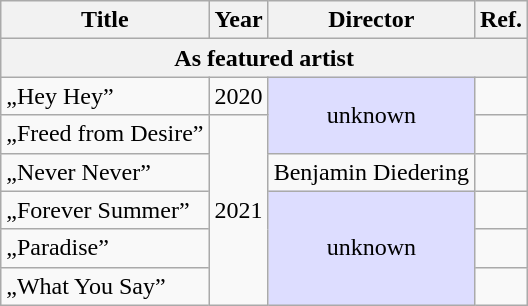<table class="wikitable plainrowheaders" style="text-align:center;">
<tr>
<th>Title</th>
<th>Year</th>
<th>Director</th>
<th>Ref.</th>
</tr>
<tr>
<th colspan="5" scope="col">As featured artist</th>
</tr>
<tr>
<td align="left">„Hey Hey”</td>
<td>2020</td>
<td rowspan="2" style="background:#DDF;">unknown</td>
<td></td>
</tr>
<tr>
<td align="left">„Freed from Desire”</td>
<td rowspan="5">2021</td>
<td></td>
</tr>
<tr>
<td align="left">„Never Never”</td>
<td>Benjamin Diedering</td>
<td></td>
</tr>
<tr>
<td align="left">„Forever Summer”</td>
<td rowspan="3" style="background:#DDF;">unknown</td>
<td></td>
</tr>
<tr>
<td align="left">„Paradise”</td>
<td></td>
</tr>
<tr>
<td align="left">„What You Say”</td>
<td></td>
</tr>
</table>
